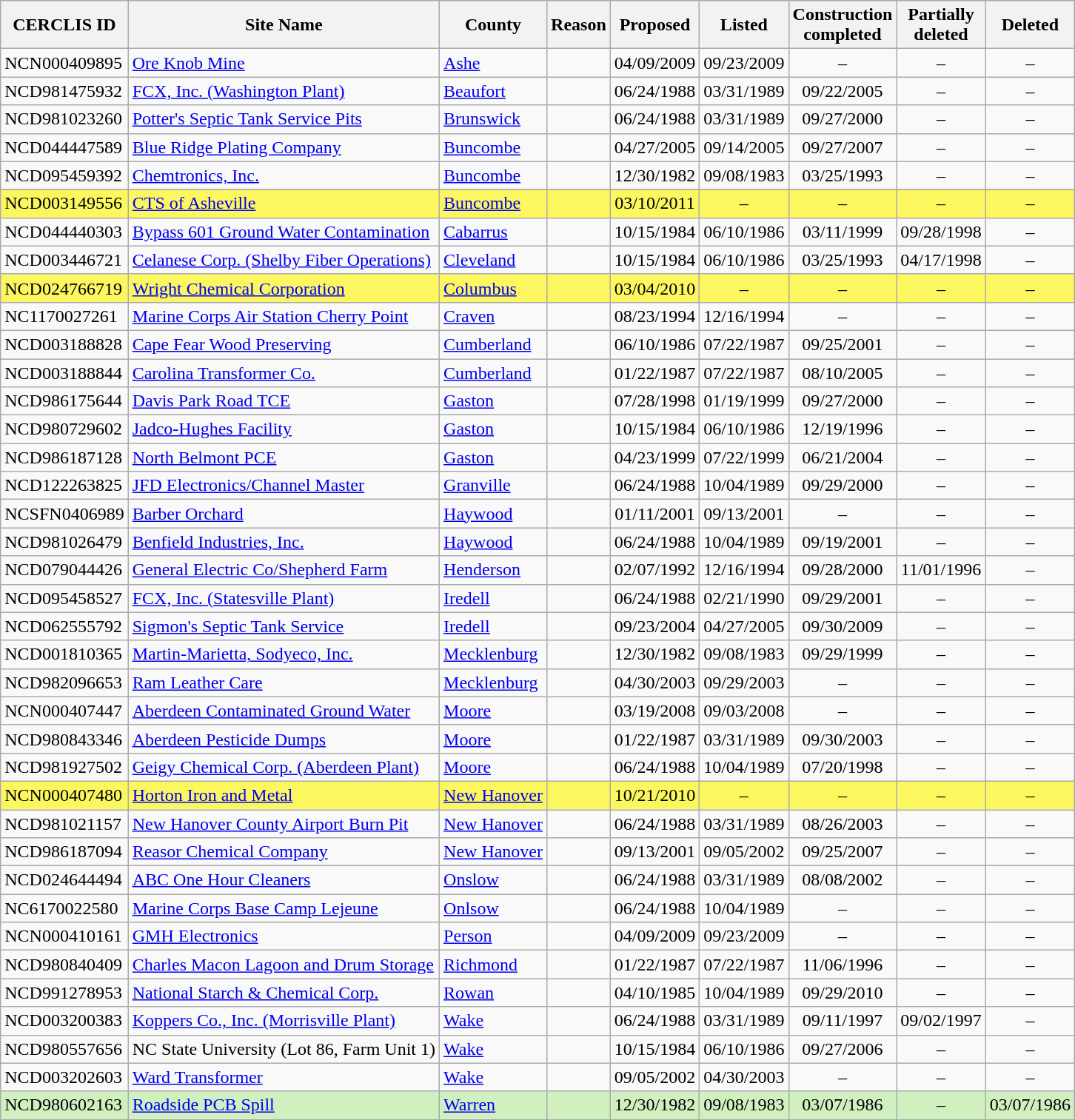<table class="wikitable sortable">
<tr>
<th>CERCLIS ID</th>
<th>Site Name</th>
<th>County</th>
<th>Reason</th>
<th>Proposed</th>
<th>Listed</th>
<th>Construction<br>completed</th>
<th>Partially<br>deleted</th>
<th>Deleted</th>
</tr>
<tr>
<td>NCN000409895</td>
<td><a href='#'>Ore Knob Mine</a></td>
<td><a href='#'>Ashe</a></td>
<td></td>
<td style="text-align:center;">04/09/2009</td>
<td style="text-align:center;">09/23/2009</td>
<td style="text-align:center;">–</td>
<td style="text-align:center;">–</td>
<td style="text-align:center;">–</td>
</tr>
<tr>
<td>NCD981475932</td>
<td><a href='#'>FCX, Inc. (Washington Plant)</a></td>
<td><a href='#'>Beaufort</a></td>
<td></td>
<td style="text-align:center;">06/24/1988</td>
<td style="text-align:center;">03/31/1989</td>
<td style="text-align:center;">09/22/2005</td>
<td style="text-align:center;">–</td>
<td style="text-align:center;">–</td>
</tr>
<tr>
<td>NCD981023260</td>
<td><a href='#'>Potter's Septic Tank Service Pits</a></td>
<td><a href='#'>Brunswick</a></td>
<td></td>
<td style="text-align:center;">06/24/1988</td>
<td style="text-align:center;">03/31/1989</td>
<td style="text-align:center;">09/27/2000</td>
<td style="text-align:center;">–</td>
<td style="text-align:center;">–</td>
</tr>
<tr>
<td>NCD044447589</td>
<td><a href='#'>Blue Ridge Plating Company</a></td>
<td><a href='#'>Buncombe</a></td>
<td></td>
<td style="text-align:center;">04/27/2005</td>
<td style="text-align:center;">09/14/2005</td>
<td style="text-align:center;">09/27/2007</td>
<td style="text-align:center;">–</td>
<td style="text-align:center;">–</td>
</tr>
<tr>
<td>NCD095459392</td>
<td><a href='#'>Chemtronics, Inc.</a></td>
<td><a href='#'>Buncombe</a></td>
<td></td>
<td style="text-align:center;">12/30/1982</td>
<td style="text-align:center;">09/08/1983</td>
<td style="text-align:center;">03/25/1993</td>
<td style="text-align:center;">–</td>
<td style="text-align:center;">–</td>
</tr>
<tr>
</tr>
<tr style="background:#fcf75e">
<td>NCD003149556</td>
<td><a href='#'>CTS of Asheville</a></td>
<td><a href='#'>Buncombe</a></td>
<td></td>
<td style="text-align:center;">03/10/2011</td>
<td style="text-align:center;">–</td>
<td style="text-align:center;">–</td>
<td style="text-align:center;">–</td>
<td style="text-align:center;">–</td>
</tr>
<tr>
<td>NCD044440303</td>
<td><a href='#'>Bypass 601 Ground Water Contamination</a></td>
<td><a href='#'>Cabarrus</a></td>
<td></td>
<td style="text-align:center;">10/15/1984</td>
<td style="text-align:center;">06/10/1986</td>
<td style="text-align:center;">03/11/1999</td>
<td style="text-align:center;">09/28/1998</td>
<td style="text-align:center;">–</td>
</tr>
<tr>
<td>NCD003446721</td>
<td><a href='#'>Celanese Corp. (Shelby Fiber Operations)</a></td>
<td><a href='#'>Cleveland</a></td>
<td></td>
<td style="text-align:center;">10/15/1984</td>
<td style="text-align:center;">06/10/1986</td>
<td style="text-align:center;">03/25/1993</td>
<td style="text-align:center;">04/17/1998</td>
<td style="text-align:center;">–</td>
</tr>
<tr style="background:#fcf75e">
<td>NCD024766719</td>
<td><a href='#'>Wright Chemical Corporation</a></td>
<td><a href='#'>Columbus</a></td>
<td></td>
<td style="text-align:center;">03/04/2010</td>
<td style="text-align:center;">–</td>
<td style="text-align:center;">–</td>
<td style="text-align:center;">–</td>
<td style="text-align:center;">–</td>
</tr>
<tr>
<td>NC1170027261</td>
<td><a href='#'>Marine Corps Air Station Cherry Point</a></td>
<td><a href='#'>Craven</a></td>
<td></td>
<td style="text-align:center;">08/23/1994</td>
<td style="text-align:center;">12/16/1994</td>
<td style="text-align:center;">–</td>
<td style="text-align:center;">–</td>
<td style="text-align:center;">–</td>
</tr>
<tr>
<td>NCD003188828</td>
<td><a href='#'>Cape Fear Wood Preserving</a></td>
<td><a href='#'>Cumberland</a></td>
<td></td>
<td style="text-align:center;">06/10/1986</td>
<td style="text-align:center;">07/22/1987</td>
<td style="text-align:center;">09/25/2001</td>
<td style="text-align:center;">–</td>
<td style="text-align:center;">–</td>
</tr>
<tr>
<td>NCD003188844</td>
<td><a href='#'>Carolina Transformer Co.</a></td>
<td><a href='#'>Cumberland</a></td>
<td></td>
<td style="text-align:center;">01/22/1987</td>
<td style="text-align:center;">07/22/1987</td>
<td style="text-align:center;">08/10/2005</td>
<td style="text-align:center;">–</td>
<td style="text-align:center;">–</td>
</tr>
<tr>
<td>NCD986175644</td>
<td><a href='#'>Davis Park Road TCE</a></td>
<td><a href='#'>Gaston</a></td>
<td></td>
<td style="text-align:center;">07/28/1998</td>
<td style="text-align:center;">01/19/1999</td>
<td style="text-align:center;">09/27/2000</td>
<td style="text-align:center;">–</td>
<td style="text-align:center;">–</td>
</tr>
<tr>
<td>NCD980729602</td>
<td><a href='#'>Jadco-Hughes Facility</a></td>
<td><a href='#'>Gaston</a></td>
<td></td>
<td style="text-align:center;">10/15/1984</td>
<td style="text-align:center;">06/10/1986</td>
<td style="text-align:center;">12/19/1996</td>
<td style="text-align:center;">–</td>
<td style="text-align:center;">–</td>
</tr>
<tr>
<td>NCD986187128</td>
<td><a href='#'>North Belmont PCE</a></td>
<td><a href='#'>Gaston</a></td>
<td></td>
<td style="text-align:center;">04/23/1999</td>
<td style="text-align:center;">07/22/1999</td>
<td style="text-align:center;">06/21/2004</td>
<td style="text-align:center;">–</td>
<td style="text-align:center;">–</td>
</tr>
<tr>
<td>NCD122263825</td>
<td><a href='#'>JFD Electronics/Channel Master</a></td>
<td><a href='#'>Granville</a></td>
<td></td>
<td style="text-align:center;">06/24/1988</td>
<td style="text-align:center;">10/04/1989</td>
<td style="text-align:center;">09/29/2000</td>
<td style="text-align:center;">–</td>
<td style="text-align:center;">–</td>
</tr>
<tr>
<td>NCSFN0406989</td>
<td><a href='#'>Barber Orchard</a></td>
<td><a href='#'>Haywood</a></td>
<td></td>
<td style="text-align:center;">01/11/2001</td>
<td style="text-align:center;">09/13/2001</td>
<td style="text-align:center;">–</td>
<td style="text-align:center;">–</td>
<td style="text-align:center;">–</td>
</tr>
<tr>
<td>NCD981026479</td>
<td><a href='#'>Benfield Industries, Inc.</a></td>
<td><a href='#'>Haywood</a></td>
<td></td>
<td style="text-align:center;">06/24/1988</td>
<td style="text-align:center;">10/04/1989</td>
<td style="text-align:center;">09/19/2001</td>
<td style="text-align:center;">–</td>
<td style="text-align:center;">–</td>
</tr>
<tr>
<td>NCD079044426</td>
<td><a href='#'>General Electric Co/Shepherd Farm</a></td>
<td><a href='#'>Henderson</a></td>
<td></td>
<td style="text-align:center;">02/07/1992</td>
<td style="text-align:center;">12/16/1994</td>
<td style="text-align:center;">09/28/2000</td>
<td style="text-align:center;">11/01/1996</td>
<td style="text-align:center;">–</td>
</tr>
<tr>
<td>NCD095458527</td>
<td><a href='#'>FCX, Inc. (Statesville Plant)</a></td>
<td><a href='#'>Iredell</a></td>
<td></td>
<td style="text-align:center;">06/24/1988</td>
<td style="text-align:center;">02/21/1990</td>
<td style="text-align:center;">09/29/2001</td>
<td style="text-align:center;">–</td>
<td style="text-align:center;">–</td>
</tr>
<tr>
<td>NCD062555792</td>
<td><a href='#'>Sigmon's Septic Tank Service</a></td>
<td><a href='#'>Iredell</a></td>
<td></td>
<td style="text-align:center;">09/23/2004</td>
<td style="text-align:center;">04/27/2005</td>
<td style="text-align:center;">09/30/2009</td>
<td style="text-align:center;">–</td>
<td style="text-align:center;">–</td>
</tr>
<tr>
<td>NCD001810365</td>
<td><a href='#'>Martin-Marietta, Sodyeco, Inc.</a></td>
<td><a href='#'>Mecklenburg</a></td>
<td></td>
<td style="text-align:center;">12/30/1982</td>
<td style="text-align:center;">09/08/1983</td>
<td style="text-align:center;">09/29/1999</td>
<td style="text-align:center;">–</td>
<td style="text-align:center;">–</td>
</tr>
<tr>
<td>NCD982096653</td>
<td><a href='#'>Ram Leather Care</a></td>
<td><a href='#'>Mecklenburg</a></td>
<td></td>
<td style="text-align:center;">04/30/2003</td>
<td style="text-align:center;">09/29/2003</td>
<td style="text-align:center;">–</td>
<td style="text-align:center;">–</td>
<td style="text-align:center;">–</td>
</tr>
<tr>
<td>NCN000407447</td>
<td><a href='#'>Aberdeen Contaminated Ground Water</a></td>
<td><a href='#'>Moore</a></td>
<td></td>
<td style="text-align:center;">03/19/2008</td>
<td style="text-align:center;">09/03/2008</td>
<td style="text-align:center;">–</td>
<td style="text-align:center;">–</td>
<td style="text-align:center;">–</td>
</tr>
<tr>
<td>NCD980843346</td>
<td><a href='#'>Aberdeen Pesticide Dumps</a></td>
<td><a href='#'>Moore</a></td>
<td></td>
<td style="text-align:center;">01/22/1987</td>
<td style="text-align:center;">03/31/1989</td>
<td style="text-align:center;">09/30/2003</td>
<td style="text-align:center;">–</td>
<td style="text-align:center;">–</td>
</tr>
<tr>
<td>NCD981927502</td>
<td><a href='#'>Geigy Chemical Corp. (Aberdeen Plant)</a></td>
<td><a href='#'>Moore</a></td>
<td></td>
<td style="text-align:center;">06/24/1988</td>
<td style="text-align:center;">10/04/1989</td>
<td style="text-align:center;">07/20/1998</td>
<td style="text-align:center;">–</td>
<td style="text-align:center;">–</td>
</tr>
<tr style="background:#fcf75e">
<td>NCN000407480</td>
<td><a href='#'>Horton Iron and Metal</a></td>
<td><a href='#'>New Hanover</a></td>
<td></td>
<td style="text-align:center;">10/21/2010</td>
<td style="text-align:center;">–</td>
<td style="text-align:center;">–</td>
<td style="text-align:center;">–</td>
<td style="text-align:center;">–</td>
</tr>
<tr>
<td>NCD981021157</td>
<td><a href='#'>New Hanover County Airport Burn Pit</a></td>
<td><a href='#'>New Hanover</a></td>
<td></td>
<td style="text-align:center;">06/24/1988</td>
<td style="text-align:center;">03/31/1989</td>
<td style="text-align:center;">08/26/2003</td>
<td style="text-align:center;">–</td>
<td style="text-align:center;">–</td>
</tr>
<tr>
<td>NCD986187094</td>
<td><a href='#'>Reasor Chemical Company</a></td>
<td><a href='#'>New Hanover</a></td>
<td></td>
<td style="text-align:center;">09/13/2001</td>
<td style="text-align:center;">09/05/2002</td>
<td style="text-align:center;">09/25/2007</td>
<td style="text-align:center;">–</td>
<td style="text-align:center;">–</td>
</tr>
<tr>
<td>NCD024644494</td>
<td><a href='#'>ABC One Hour Cleaners</a></td>
<td><a href='#'>Onslow</a></td>
<td></td>
<td style="text-align:center;">06/24/1988</td>
<td style="text-align:center;">03/31/1989</td>
<td style="text-align:center;">08/08/2002</td>
<td style="text-align:center;">–</td>
<td style="text-align:center;">–</td>
</tr>
<tr>
<td>NC6170022580</td>
<td><a href='#'>Marine Corps Base Camp Lejeune</a></td>
<td><a href='#'>Onlsow</a></td>
<td></td>
<td style="text-align:center;">06/24/1988</td>
<td style="text-align:center;">10/04/1989</td>
<td style="text-align:center;">–</td>
<td style="text-align:center;">–</td>
<td style="text-align:center;">–</td>
</tr>
<tr>
<td>NCN000410161</td>
<td><a href='#'>GMH Electronics</a></td>
<td><a href='#'>Person</a></td>
<td></td>
<td style="text-align:center;">04/09/2009</td>
<td style="text-align:center;">09/23/2009</td>
<td style="text-align:center;">–</td>
<td style="text-align:center;">–</td>
<td style="text-align:center;">–</td>
</tr>
<tr>
<td>NCD980840409</td>
<td><a href='#'>Charles Macon Lagoon and Drum Storage</a></td>
<td><a href='#'>Richmond</a></td>
<td></td>
<td style="text-align:center;">01/22/1987</td>
<td style="text-align:center;">07/22/1987</td>
<td style="text-align:center;">11/06/1996</td>
<td style="text-align:center;">–</td>
<td style="text-align:center;">–</td>
</tr>
<tr>
<td>NCD991278953</td>
<td><a href='#'>National Starch & Chemical Corp.</a></td>
<td><a href='#'>Rowan</a></td>
<td></td>
<td style="text-align:center;">04/10/1985</td>
<td style="text-align:center;">10/04/1989</td>
<td style="text-align:center;">09/29/2010</td>
<td style="text-align:center;">–</td>
<td style="text-align:center;">–</td>
</tr>
<tr>
<td>NCD003200383</td>
<td><a href='#'>Koppers Co., Inc. (Morrisville Plant)</a></td>
<td><a href='#'>Wake</a></td>
<td></td>
<td style="text-align:center;">06/24/1988</td>
<td style="text-align:center;">03/31/1989</td>
<td style="text-align:center;">09/11/1997</td>
<td style="text-align:center;">09/02/1997</td>
<td style="text-align:center;">–</td>
</tr>
<tr>
<td>NCD980557656</td>
<td>NC State University (Lot 86, Farm Unit 1)</td>
<td><a href='#'>Wake</a></td>
<td></td>
<td style="text-align:center;">10/15/1984</td>
<td style="text-align:center;">06/10/1986</td>
<td style="text-align:center;">09/27/2006</td>
<td style="text-align:center;">–</td>
<td style="text-align:center;">–</td>
</tr>
<tr>
<td>NCD003202603</td>
<td><a href='#'>Ward Transformer</a></td>
<td><a href='#'>Wake</a></td>
<td></td>
<td style="text-align:center;">09/05/2002</td>
<td style="text-align:center;">04/30/2003</td>
<td style="text-align:center;">–</td>
<td style="text-align:center;">–</td>
<td style="text-align:center;">–</td>
</tr>
<tr style="background:#d0f0c0">
<td>NCD980602163</td>
<td><a href='#'>Roadside PCB Spill</a></td>
<td><a href='#'>Warren</a></td>
<td></td>
<td style="text-align:center;">12/30/1982</td>
<td style="text-align:center;">09/08/1983</td>
<td style="text-align:center;">03/07/1986</td>
<td style="text-align:center;">–</td>
<td style="text-align:center;">03/07/1986</td>
</tr>
<tr>
</tr>
</table>
